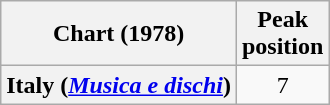<table class="wikitable plainrowheaders" style="text-align:center">
<tr>
<th scope="col">Chart (1978)</th>
<th scope="col">Peak<br>position</th>
</tr>
<tr>
<th scope="row">Italy (<em><a href='#'>Musica e dischi</a></em>)</th>
<td style="text-align:center">7</td>
</tr>
</table>
